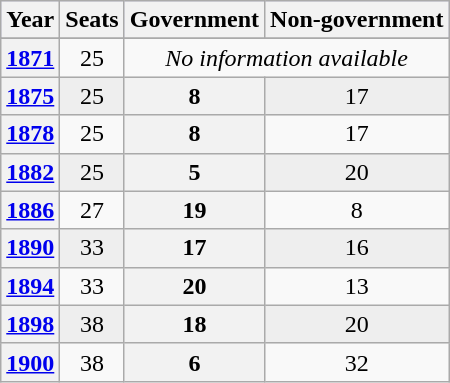<table class="wikitable floatright" style="text-align:center;">
<tr style="background:#CCCCFF;">
<th>Year</th>
<th>Seats</th>
<th>Government</th>
<th>Non-government</th>
</tr>
<tr bgcolor="#eeeeee">
</tr>
<tr>
<th><a href='#'>1871</a></th>
<td>25</td>
<td colspan=2><em>No information available</em></td>
</tr>
<tr style="background:#EEEEEE;">
<th><a href='#'>1875</a></th>
<td>25</td>
<th>8</th>
<td>17</td>
</tr>
<tr>
<th><a href='#'>1878</a></th>
<td>25</td>
<th>8</th>
<td>17</td>
</tr>
<tr style="background:#EEEEEE;">
<th><a href='#'>1882</a></th>
<td>25</td>
<th>5</th>
<td>20</td>
</tr>
<tr>
<th><a href='#'>1886</a></th>
<td>27</td>
<th>19</th>
<td>8</td>
</tr>
<tr style="background:#EEEEEE;">
<th><a href='#'>1890</a></th>
<td>33</td>
<th>17</th>
<td>16</td>
</tr>
<tr>
<th><a href='#'>1894</a></th>
<td>33</td>
<th>20</th>
<td>13</td>
</tr>
<tr style="background:#EEEEEE;">
<th><a href='#'>1898</a></th>
<td>38</td>
<th>18</th>
<td>20</td>
</tr>
<tr>
<th><a href='#'>1900</a></th>
<td>38</td>
<th>6</th>
<td>32</td>
</tr>
</table>
